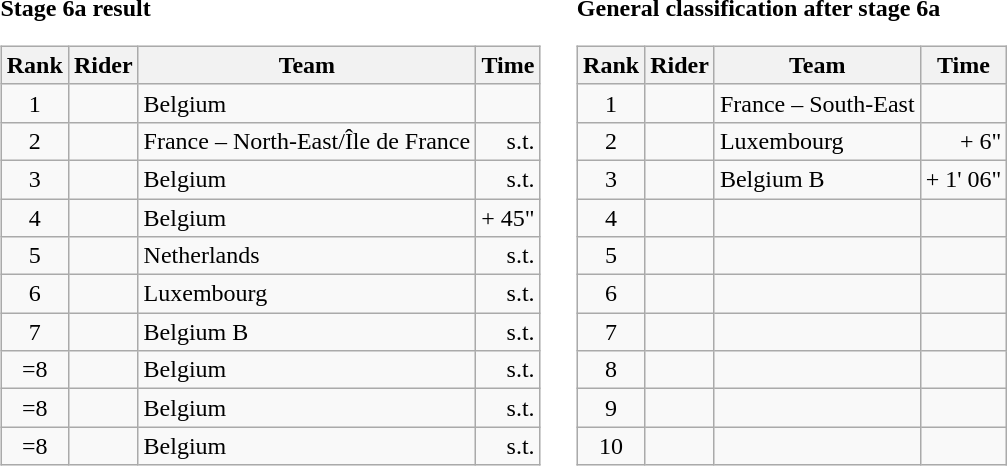<table>
<tr>
<td><strong>Stage 6a result</strong><br><table class="wikitable">
<tr>
<th scope="col">Rank</th>
<th scope="col">Rider</th>
<th scope="col">Team</th>
<th scope="col">Time</th>
</tr>
<tr>
<td style="text-align:center;">1</td>
<td></td>
<td>Belgium</td>
<td style="text-align:right;"></td>
</tr>
<tr>
<td style="text-align:center;">2</td>
<td></td>
<td>France – North-East/Île de France</td>
<td style="text-align:right;">s.t.</td>
</tr>
<tr>
<td style="text-align:center;">3</td>
<td></td>
<td>Belgium</td>
<td style="text-align:right;">s.t.</td>
</tr>
<tr>
<td style="text-align:center;">4</td>
<td></td>
<td>Belgium</td>
<td style="text-align:right;">+ 45"</td>
</tr>
<tr>
<td style="text-align:center;">5</td>
<td></td>
<td>Netherlands</td>
<td style="text-align:right;">s.t.</td>
</tr>
<tr>
<td style="text-align:center;">6</td>
<td></td>
<td>Luxembourg</td>
<td style="text-align:right;">s.t.</td>
</tr>
<tr>
<td style="text-align:center;">7</td>
<td></td>
<td>Belgium B</td>
<td style="text-align:right;">s.t.</td>
</tr>
<tr>
<td style="text-align:center;">=8</td>
<td></td>
<td>Belgium</td>
<td style="text-align:right;">s.t.</td>
</tr>
<tr>
<td style="text-align:center;">=8</td>
<td></td>
<td>Belgium</td>
<td style="text-align:right;">s.t.</td>
</tr>
<tr>
<td style="text-align:center;">=8</td>
<td></td>
<td>Belgium</td>
<td style="text-align:right;">s.t.</td>
</tr>
</table>
</td>
<td></td>
<td><strong>General classification after stage 6a</strong><br><table class="wikitable">
<tr>
<th scope="col">Rank</th>
<th scope="col">Rider</th>
<th scope="col">Team</th>
<th scope="col">Time</th>
</tr>
<tr>
<td style="text-align:center;">1</td>
<td></td>
<td>France – South-East</td>
<td style="text-align:right;"></td>
</tr>
<tr>
<td style="text-align:center;">2</td>
<td></td>
<td>Luxembourg</td>
<td style="text-align:right;">+ 6"</td>
</tr>
<tr>
<td style="text-align:center;">3</td>
<td></td>
<td>Belgium B</td>
<td style="text-align:right;">+ 1' 06"</td>
</tr>
<tr>
<td style="text-align:center;">4</td>
<td></td>
<td></td>
<td></td>
</tr>
<tr>
<td style="text-align:center;">5</td>
<td></td>
<td></td>
<td></td>
</tr>
<tr>
<td style="text-align:center;">6</td>
<td></td>
<td></td>
<td></td>
</tr>
<tr>
<td style="text-align:center;">7</td>
<td></td>
<td></td>
<td></td>
</tr>
<tr>
<td style="text-align:center;">8</td>
<td></td>
<td></td>
<td></td>
</tr>
<tr>
<td style="text-align:center;">9</td>
<td></td>
<td></td>
<td></td>
</tr>
<tr>
<td style="text-align:center;">10</td>
<td></td>
<td></td>
<td></td>
</tr>
</table>
</td>
</tr>
</table>
